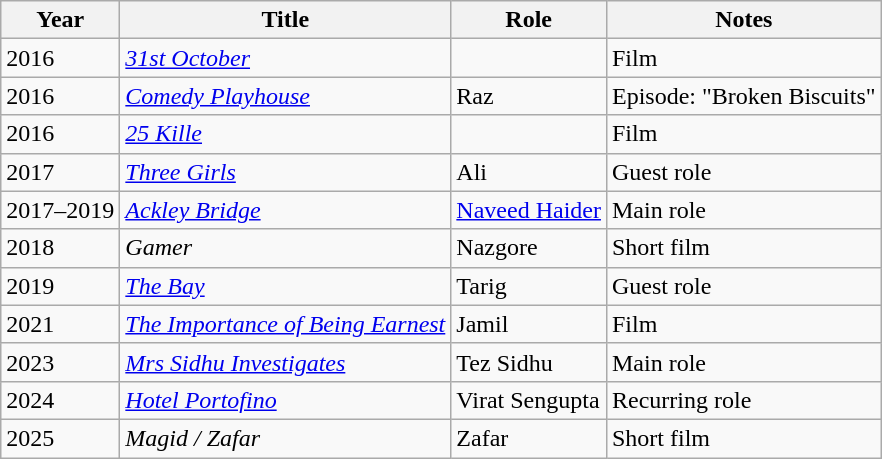<table class="wikitable">
<tr>
<th>Year</th>
<th>Title</th>
<th>Role</th>
<th>Notes</th>
</tr>
<tr>
<td>2016</td>
<td><em><a href='#'>31st October</a></em></td>
<td></td>
<td>Film</td>
</tr>
<tr>
<td>2016</td>
<td><em><a href='#'>Comedy Playhouse</a></em></td>
<td>Raz</td>
<td>Episode: "Broken Biscuits"</td>
</tr>
<tr>
<td>2016</td>
<td><em><a href='#'>25 Kille</a></em></td>
<td></td>
<td>Film</td>
</tr>
<tr>
<td>2017</td>
<td><em><a href='#'>Three Girls</a></em></td>
<td>Ali</td>
<td>Guest role</td>
</tr>
<tr>
<td>2017–2019</td>
<td><em><a href='#'>Ackley Bridge</a></em></td>
<td><a href='#'>Naveed Haider</a></td>
<td>Main role</td>
</tr>
<tr>
<td>2018</td>
<td><em>Gamer</em></td>
<td>Nazgore</td>
<td>Short film</td>
</tr>
<tr>
<td>2019</td>
<td><em><a href='#'>The Bay</a></em></td>
<td>Tarig</td>
<td>Guest role</td>
</tr>
<tr>
<td>2021</td>
<td><em><a href='#'>The Importance of Being Earnest</a></em></td>
<td>Jamil</td>
<td>Film</td>
</tr>
<tr>
<td>2023</td>
<td><em><a href='#'>Mrs Sidhu Investigates</a></em></td>
<td>Tez Sidhu</td>
<td>Main role</td>
</tr>
<tr>
<td>2024</td>
<td><em><a href='#'>Hotel Portofino</a></em></td>
<td>Virat Sengupta</td>
<td>Recurring role</td>
</tr>
<tr>
<td>2025</td>
<td><em>Magid / Zafar</em></td>
<td>Zafar</td>
<td>Short film</td>
</tr>
</table>
